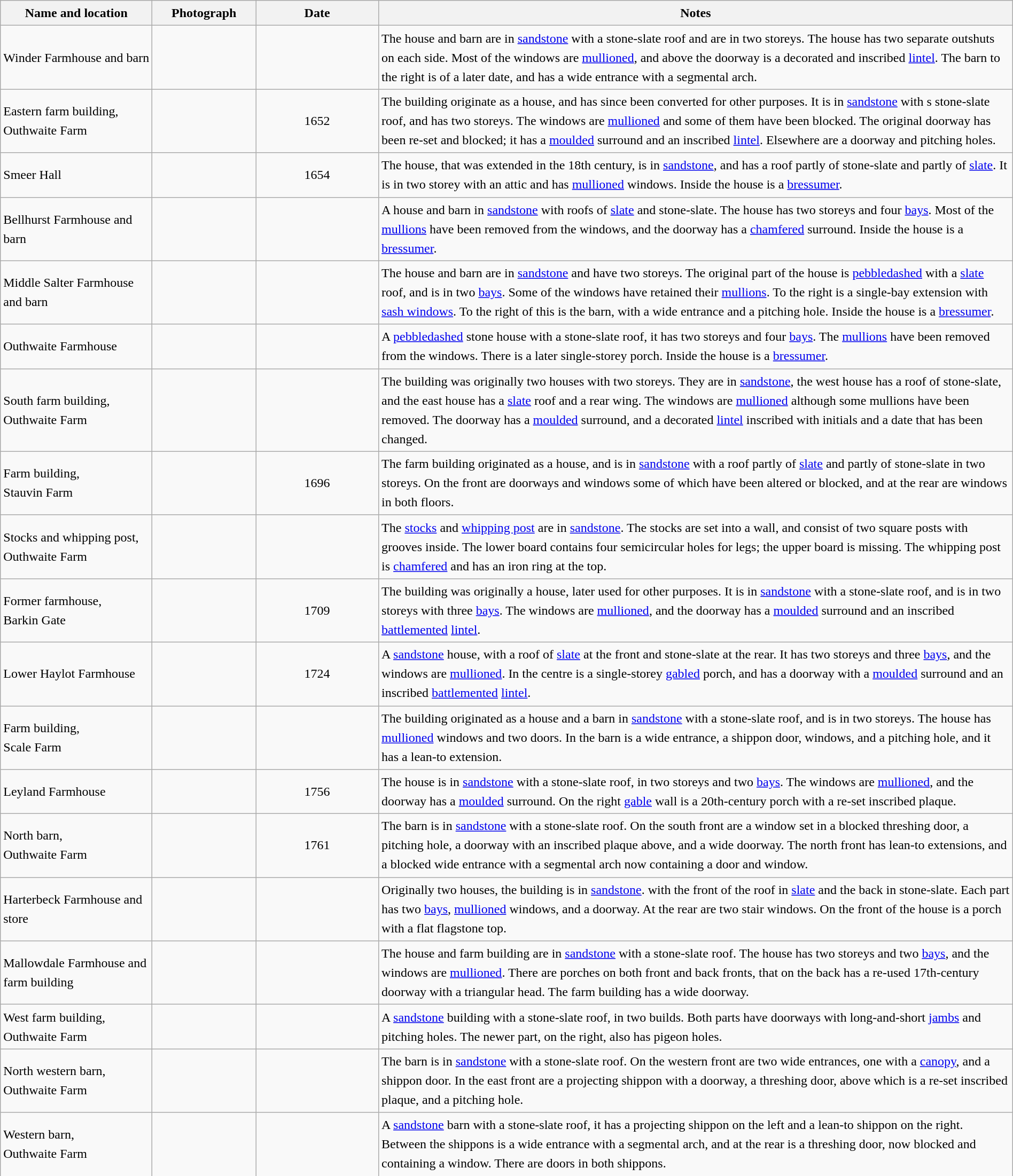<table class="wikitable sortable plainrowheaders" style="width:100%;border:0px;text-align:left;line-height:150%;">
<tr>
<th scope="col"  style="width:150px">Name and location</th>
<th scope="col"  style="width:100px" class="unsortable">Photograph</th>
<th scope="col"  style="width:120px">Date</th>
<th scope="col"  style="width:650px" class="unsortable">Notes</th>
</tr>
<tr>
<td>Winder Farmhouse and barn<br><small></small></td>
<td></td>
<td align="center"></td>
<td>The house and barn are in <a href='#'>sandstone</a> with a stone-slate roof and are in two storeys.  The house has two separate outshuts on each side.  Most of the windows are <a href='#'>mullioned</a>, and above the doorway is a decorated and inscribed <a href='#'>lintel</a>.  The barn to the right is of a later date, and has a wide entrance with a segmental arch.</td>
</tr>
<tr>
<td>Eastern farm building,<br>Outhwaite Farm<br><small></small></td>
<td></td>
<td align="center">1652</td>
<td>The building originate as a house, and has since been converted for other purposes.  It is in <a href='#'>sandstone</a> with s stone-slate roof, and has two storeys.  The windows are <a href='#'>mullioned</a> and some of them have been blocked.  The original doorway has been re-set and blocked; it has a <a href='#'>moulded</a> surround and an inscribed <a href='#'>lintel</a>.  Elsewhere are a doorway and pitching holes.</td>
</tr>
<tr>
<td>Smeer Hall<br><small></small></td>
<td></td>
<td align="center">1654</td>
<td>The house, that was extended in the 18th century, is in <a href='#'>sandstone</a>, and has a roof partly of stone-slate and partly of <a href='#'>slate</a>.  It is in two storey with an attic and has <a href='#'>mullioned</a> windows.  Inside the house is a <a href='#'>bressumer</a>.</td>
</tr>
<tr>
<td>Bellhurst Farmhouse and barn<br><small></small></td>
<td></td>
<td align="center"></td>
<td>A house and barn in <a href='#'>sandstone</a> with roofs of <a href='#'>slate</a> and stone-slate.  The house has two storeys and four <a href='#'>bays</a>.  Most of the <a href='#'>mullions</a> have been removed from the windows, and the doorway has a <a href='#'>chamfered</a> surround.  Inside the house is a <a href='#'>bressumer</a>.</td>
</tr>
<tr>
<td>Middle Salter Farmhouse and barn<br><small></small></td>
<td></td>
<td align="center"></td>
<td>The house and barn are in <a href='#'>sandstone</a> and have two storeys.  The original part of the house is <a href='#'>pebbledashed</a> with a <a href='#'>slate</a> roof, and is in two <a href='#'>bays</a>.  Some of the windows have retained their <a href='#'>mullions</a>.  To the right is a single-bay extension with <a href='#'>sash windows</a>.  To the right of this is the barn, with a wide entrance and a pitching hole.  Inside the house is a <a href='#'>bressumer</a>.</td>
</tr>
<tr>
<td>Outhwaite Farmhouse<br><small></small></td>
<td></td>
<td align="center"></td>
<td>A <a href='#'>pebbledashed</a> stone house with a stone-slate roof, it has two storeys and four <a href='#'>bays</a>.  The <a href='#'>mullions</a> have been removed from the windows.  There is a later single-storey porch.  Inside the house is a <a href='#'>bressumer</a>.</td>
</tr>
<tr>
<td>South farm building,<br>Outhwaite Farm<br><small></small></td>
<td></td>
<td align="center"></td>
<td>The building was originally two houses with two storeys.  They are in <a href='#'>sandstone</a>, the west house has a roof of stone-slate, and the east house has a <a href='#'>slate</a> roof and a rear wing.  The windows are <a href='#'>mullioned</a> although some mullions have been removed.  The doorway has a <a href='#'>moulded</a> surround, and a decorated <a href='#'>lintel</a> inscribed with initials and a date that has been changed.</td>
</tr>
<tr>
<td>Farm building,<br>Stauvin Farm<br><small></small></td>
<td></td>
<td align="center">1696</td>
<td>The farm building originated as a house, and is in <a href='#'>sandstone</a> with a roof partly of <a href='#'>slate</a> and partly of stone-slate in two storeys.  On the front are doorways and windows some of which have been altered or blocked, and at the rear are windows in both floors.</td>
</tr>
<tr>
<td>Stocks and whipping post, Outhwaite Farm<br><small></small></td>
<td></td>
<td align="center"></td>
<td>The <a href='#'>stocks</a> and <a href='#'>whipping post</a> are in <a href='#'>sandstone</a>.  The stocks are set into a wall, and consist of two square posts with grooves inside.  The lower board contains four semicircular holes for legs; the upper board is missing.  The whipping post is <a href='#'>chamfered</a> and has an iron ring at the top.</td>
</tr>
<tr>
<td>Former farmhouse,<br>Barkin Gate<br><small></small></td>
<td></td>
<td align="center">1709</td>
<td>The building was originally a house, later used for other purposes.  It is in <a href='#'>sandstone</a> with a stone-slate roof, and is in two storeys with three <a href='#'>bays</a>.  The windows are <a href='#'>mullioned</a>, and the doorway has a <a href='#'>moulded</a> surround and an inscribed <a href='#'>battlemented</a> <a href='#'>lintel</a>.</td>
</tr>
<tr>
<td>Lower Haylot Farmhouse<br><small></small></td>
<td></td>
<td align="center">1724</td>
<td>A <a href='#'>sandstone</a> house, with a roof of <a href='#'>slate</a> at the front and stone-slate at the rear.  It has two storeys and three <a href='#'>bays</a>, and the windows are <a href='#'>mullioned</a>.  In the centre is a single-storey <a href='#'>gabled</a> porch, and has a doorway with a <a href='#'>moulded</a> surround and an inscribed <a href='#'>battlemented</a> <a href='#'>lintel</a>.</td>
</tr>
<tr>
<td>Farm building,<br>Scale Farm<br><small></small></td>
<td></td>
<td align="center"></td>
<td>The building originated as a house and a barn in <a href='#'>sandstone</a> with a stone-slate roof, and is in two storeys.  The house has <a href='#'>mullioned</a> windows and two doors.  In the barn is a wide entrance, a shippon door, windows, and a pitching hole, and it has a lean-to extension.</td>
</tr>
<tr>
<td>Leyland Farmhouse<br><small></small></td>
<td></td>
<td align="center">1756</td>
<td>The house is in <a href='#'>sandstone</a> with a stone-slate roof, in two storeys and two <a href='#'>bays</a>.  The windows are <a href='#'>mullioned</a>, and the doorway has a <a href='#'>moulded</a> surround.  On the right <a href='#'>gable</a> wall is a 20th-century porch with a re-set inscribed plaque.</td>
</tr>
<tr>
<td>North barn,<br>Outhwaite Farm<br><small></small></td>
<td></td>
<td align="center">1761</td>
<td>The barn is in <a href='#'>sandstone</a> with a stone-slate roof.  On the south front are a window set in a blocked threshing door, a pitching hole, a doorway with an inscribed plaque above, and a wide doorway.  The north front has lean-to extensions, and a blocked wide entrance with a segmental arch now containing a door and window.</td>
</tr>
<tr>
<td>Harterbeck Farmhouse and store<br><small></small></td>
<td></td>
<td align="center"></td>
<td>Originally two houses, the building is in <a href='#'>sandstone</a>. with the front of the roof in <a href='#'>slate</a> and the back in stone-slate.  Each part has two <a href='#'>bays</a>, <a href='#'>mullioned</a> windows, and a doorway.  At the rear are two stair windows.  On the front of the house is a porch with a flat flagstone top.</td>
</tr>
<tr>
<td>Mallowdale Farmhouse and farm building<br><small></small></td>
<td></td>
<td align="center"></td>
<td>The house and farm building are in <a href='#'>sandstone</a> with a stone-slate roof.  The house has two storeys and two <a href='#'>bays</a>, and the windows are <a href='#'>mullioned</a>.  There are porches on both front and back fronts, that on the back has a re-used 17th-century doorway with a triangular head.  The farm building has a wide doorway.</td>
</tr>
<tr>
<td>West farm building,<br>Outhwaite Farm<br><small></small></td>
<td></td>
<td align="center"></td>
<td>A <a href='#'>sandstone</a> building with a stone-slate roof, in two builds.  Both parts have doorways with long-and-short <a href='#'>jambs</a> and pitching holes.  The newer part, on the right, also has pigeon holes.</td>
</tr>
<tr>
<td>North western barn,<br>Outhwaite Farm<br><small></small></td>
<td></td>
<td align="center"></td>
<td>The barn is in <a href='#'>sandstone</a> with a stone-slate roof.  On the western front are two wide entrances, one with a <a href='#'>canopy</a>, and a shippon door.  In the east front are a projecting shippon with a doorway, a threshing door, above which is a re-set inscribed plaque, and a pitching hole.</td>
</tr>
<tr>
<td>Western barn,<br>Outhwaite Farm<br><small></small></td>
<td></td>
<td align="center"></td>
<td>A <a href='#'>sandstone</a> barn with a stone-slate roof, it has a projecting shippon on the left and a lean-to shippon on the right.  Between the shippons is a wide entrance with a segmental arch, and at the rear is a threshing door, now blocked and containing a window.  There are doors in both shippons.</td>
</tr>
<tr>
</tr>
</table>
